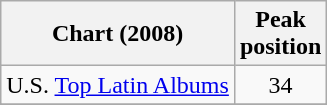<table class="wikitable">
<tr>
<th>Chart (2008)</th>
<th>Peak<br>position</th>
</tr>
<tr>
<td align="left">U.S. <a href='#'>Top Latin Albums</a></td>
<td align="center">34</td>
</tr>
<tr>
</tr>
<tr>
</tr>
</table>
